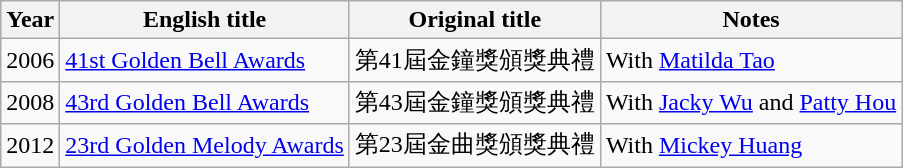<table class="wikitable sortable">
<tr>
<th>Year</th>
<th>English title</th>
<th>Original title</th>
<th class="unsortable">Notes</th>
</tr>
<tr>
<td>2006</td>
<td><a href='#'>41st Golden Bell Awards</a></td>
<td>第41屆金鐘獎頒獎典禮</td>
<td>With <a href='#'>Matilda Tao</a></td>
</tr>
<tr>
<td>2008</td>
<td><a href='#'>43rd Golden Bell Awards</a></td>
<td>第43屆金鐘獎頒獎典禮</td>
<td>With <a href='#'>Jacky Wu</a> and <a href='#'>Patty Hou</a></td>
</tr>
<tr>
<td>2012</td>
<td><a href='#'>23rd Golden Melody Awards</a></td>
<td>第23屆金曲獎頒獎典禮</td>
<td>With <a href='#'>Mickey Huang</a></td>
</tr>
</table>
